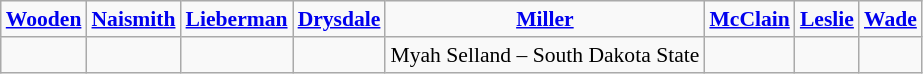<table class="wikitable" style="white-space:nowrap; font-size:90%; text-align: center;">
<tr>
<td><strong><a href='#'>Wooden</a></strong></td>
<td><strong><a href='#'>Naismith</a></strong></td>
<td><strong><a href='#'>Lieberman</a></strong></td>
<td><strong><a href='#'>Drysdale</a></strong></td>
<td><strong><a href='#'>Miller</a></strong></td>
<td><strong><a href='#'>McClain</a></strong></td>
<td><strong><a href='#'>Leslie</a></strong></td>
<td><strong><a href='#'>Wade</a></strong></td>
</tr>
<tr>
<td></td>
<td></td>
<td></td>
<td></td>
<td>Myah Selland – South Dakota State</td>
<td></td>
<td></td>
<td></td>
</tr>
</table>
